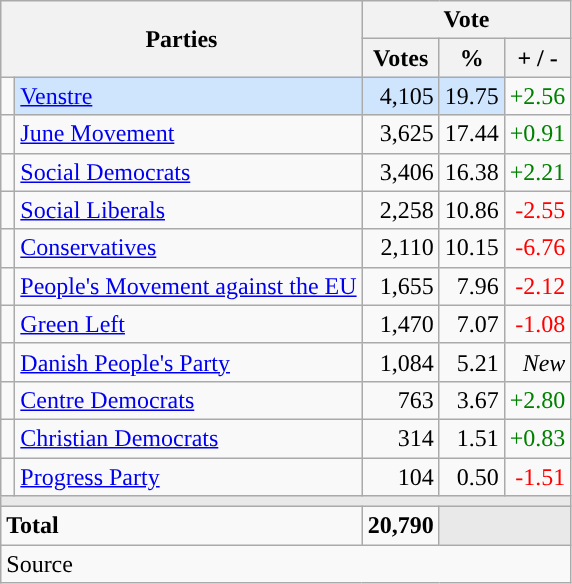<table class="wikitable" style="text-align:right;">
<tr>
<th style="text-align:centre;" rowspan="2" colspan="2" width="225">Parties</th>
<th colspan="3">Vote</th>
</tr>
<tr>
<th width="15">Votes</th>
<th width="15">%</th>
<th width="15">+ / -</th>
</tr>
<tr>
<td width="2" style="color:inherit;background:"></td>
<td bgcolor=#cfe5fe   align="left"><a href='#'>Venstre</a></td>
<td bgcolor=#cfe5fe>4,105</td>
<td bgcolor=#cfe5fe>19.75</td>
<td style=color:green;>+2.56</td>
</tr>
<tr>
<td width="2" style="color:inherit;background:"></td>
<td align="left"><a href='#'>June Movement</a></td>
<td>3,625</td>
<td>17.44</td>
<td style=color:green;>+0.91</td>
</tr>
<tr>
<td width="2" style="color:inherit;background:"></td>
<td align="left"><a href='#'>Social Democrats</a></td>
<td>3,406</td>
<td>16.38</td>
<td style=color:green;>+2.21</td>
</tr>
<tr>
<td width="2" style="color:inherit;background:"></td>
<td align="left"><a href='#'>Social Liberals</a></td>
<td>2,258</td>
<td>10.86</td>
<td style=color:red;>-2.55</td>
</tr>
<tr>
<td width="2" style="color:inherit;background:"></td>
<td align="left"><a href='#'>Conservatives</a></td>
<td>2,110</td>
<td>10.15</td>
<td style=color:red;>-6.76</td>
</tr>
<tr>
<td width="2" style="color:inherit;background:"></td>
<td align="left"><a href='#'>People's Movement against the EU</a></td>
<td>1,655</td>
<td>7.96</td>
<td style=color:red;>-2.12</td>
</tr>
<tr>
<td width="2" style="color:inherit;background:"></td>
<td align="left"><a href='#'>Green Left</a></td>
<td>1,470</td>
<td>7.07</td>
<td style=color:red;>-1.08</td>
</tr>
<tr>
<td width="2" style="color:inherit;background:"></td>
<td align="left"><a href='#'>Danish People's Party</a></td>
<td>1,084</td>
<td>5.21</td>
<td><em>New</em></td>
</tr>
<tr>
<td width="2" style="color:inherit;background:"></td>
<td align="left"><a href='#'>Centre Democrats</a></td>
<td>763</td>
<td>3.67</td>
<td style=color:green;>+2.80</td>
</tr>
<tr>
<td width="2" style="color:inherit;background:"></td>
<td align="left"><a href='#'>Christian Democrats</a></td>
<td>314</td>
<td>1.51</td>
<td style=color:green;>+0.83</td>
</tr>
<tr>
<td width="2" style="color:inherit;background:"></td>
<td align="left"><a href='#'>Progress Party</a></td>
<td>104</td>
<td>0.50</td>
<td style=color:red;>-1.51</td>
</tr>
<tr>
<td colspan="7" bgcolor="#E9E9E9"></td>
</tr>
<tr>
<td align="left" colspan="2"><strong>Total</strong></td>
<td><strong>20,790</strong></td>
<td bgcolor="#E9E9E9" colspan="2"></td>
</tr>
<tr>
<td align="left" colspan="6">Source</td>
</tr>
</table>
